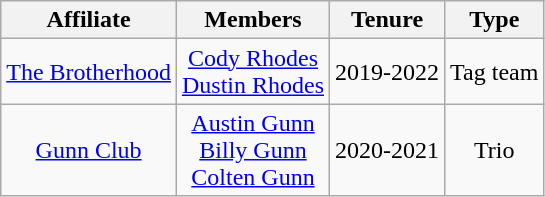<table class="wikitable sortable" style="text-align:center;">
<tr>
<th>Affiliate</th>
<th>Members</th>
<th>Tenure</th>
<th>Type</th>
</tr>
<tr>
<td><a href='#'>The Brotherhood</a></td>
<td><a href='#'>Cody Rhodes</a><br><a href='#'>Dustin Rhodes</a></td>
<td>2019-2022</td>
<td>Tag team</td>
</tr>
<tr>
<td><a href='#'>Gunn Club</a></td>
<td><a href='#'>Austin Gunn</a><br><a href='#'>Billy Gunn</a><br><a href='#'>Colten Gunn</a></td>
<td>2020-2021</td>
<td>Trio</td>
</tr>
</table>
